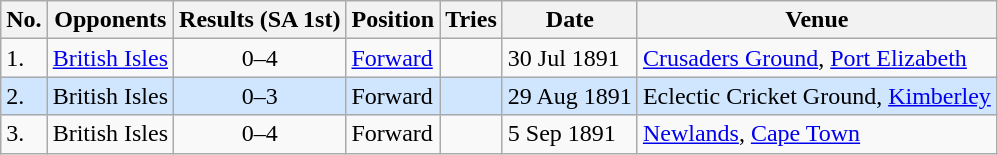<table class="wikitable unsortable">
<tr>
<th>No.</th>
<th>Opponents</th>
<th>Results (SA 1st)</th>
<th>Position</th>
<th>Tries</th>
<th>Date</th>
<th>Venue</th>
</tr>
<tr>
<td>1.</td>
<td> <a href='#'>British Isles</a></td>
<td align="center">0–4</td>
<td><a href='#'>Forward</a></td>
<td></td>
<td>30 Jul 1891</td>
<td><a href='#'>Crusaders Ground</a>, <a href='#'>Port Elizabeth</a></td>
</tr>
<tr style="background: #D0E6FF;">
<td>2.</td>
<td> British Isles</td>
<td align="center">0–3</td>
<td>Forward</td>
<td></td>
<td>29 Aug 1891</td>
<td>Eclectic Cricket Ground, <a href='#'>Kimberley</a></td>
</tr>
<tr>
<td>3.</td>
<td> British Isles</td>
<td align="center">0–4</td>
<td>Forward</td>
<td></td>
<td>5 Sep 1891</td>
<td><a href='#'>Newlands</a>, <a href='#'>Cape Town</a></td>
</tr>
</table>
